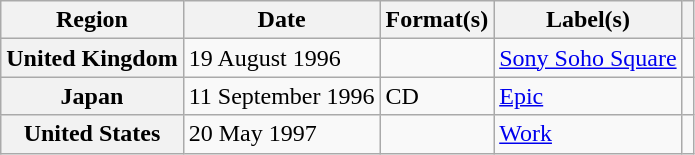<table class="wikitable plainrowheaders">
<tr>
<th scope="col">Region</th>
<th scope="col">Date</th>
<th scope="col">Format(s)</th>
<th scope="col">Label(s)</th>
<th scope="col"></th>
</tr>
<tr>
<th scope="row">United Kingdom</th>
<td>19 August 1996</td>
<td></td>
<td><a href='#'>Sony Soho Square</a></td>
<td></td>
</tr>
<tr>
<th scope="row">Japan</th>
<td>11 September 1996</td>
<td>CD</td>
<td><a href='#'>Epic</a></td>
<td></td>
</tr>
<tr>
<th scope="row">United States</th>
<td>20 May 1997</td>
<td></td>
<td><a href='#'>Work</a></td>
<td></td>
</tr>
</table>
